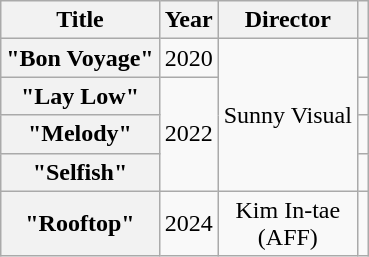<table class="wikitable plainrowheaders" style="text-align:center">
<tr>
<th scope="col">Title</th>
<th scope="col">Year</th>
<th scope="col">Director</th>
<th scope="col"></th>
</tr>
<tr>
<th scope="row">"Bon Voyage"</th>
<td>2020</td>
<td rowspan="4">Sunny Visual</td>
<td></td>
</tr>
<tr>
<th scope="row">"Lay Low"</th>
<td rowspan="3">2022</td>
<td></td>
</tr>
<tr>
<th scope="row">"Melody"</th>
<td></td>
</tr>
<tr>
<th scope="row">"Selfish"</th>
<td></td>
</tr>
<tr>
<th scope="row">"Rooftop"</th>
<td>2024</td>
<td>Kim In-tae<br>(AFF)</td>
<td></td>
</tr>
</table>
